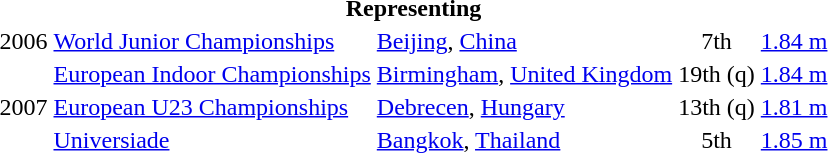<table>
<tr>
<th colspan="6">Representing </th>
</tr>
<tr>
<td>2006</td>
<td><a href='#'>World Junior Championships</a></td>
<td><a href='#'>Beijing</a>, <a href='#'>China</a></td>
<td align="center">7th</td>
<td><a href='#'>1.84 m</a></td>
</tr>
<tr>
<td rowspan=3>2007</td>
<td><a href='#'>European Indoor Championships</a></td>
<td><a href='#'>Birmingham</a>, <a href='#'>United Kingdom</a></td>
<td align="center">19th (q)</td>
<td align="center"><a href='#'>1.84 m</a></td>
</tr>
<tr>
<td><a href='#'>European U23 Championships</a></td>
<td><a href='#'>Debrecen</a>, <a href='#'>Hungary</a></td>
<td>13th (q)</td>
<td><a href='#'>1.81 m</a></td>
</tr>
<tr>
<td><a href='#'>Universiade</a></td>
<td><a href='#'>Bangkok</a>, <a href='#'>Thailand</a></td>
<td align="center">5th</td>
<td align="center"><a href='#'>1.85 m</a></td>
</tr>
</table>
